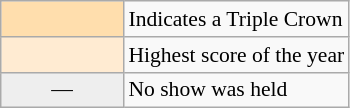<table class="wikitable" style="font-size:90%;">
<tr>
<td style="background-color:#FFDEAD"></td>
<td>Indicates a Triple Crown</td>
</tr>
<tr>
<td width="75px" style="background: #ffebd2;"></td>
<td>Highest score of the year</td>
</tr>
<tr>
<td width="75px" style="background:#eee;" align="center">—</td>
<td>No show was held</td>
</tr>
</table>
